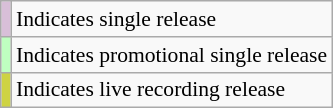<table class="wikitable" style="font-size:90%;">
<tr>
<th scope="row" style="background:thistle;"></th>
<td>Indicates single release</td>
</tr>
<tr>
<th scope="row" style="background-color:#BFFFC0"></th>
<td>Indicates promotional single release</td>
</tr>
<tr>
<th scope="row" style="background-color:#ced343"></th>
<td>Indicates live recording release</td>
</tr>
</table>
